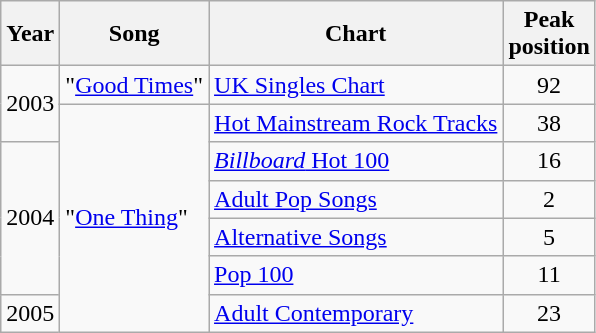<table class="wikitable">
<tr>
<th>Year</th>
<th>Song</th>
<th>Chart</th>
<th>Peak<br>position</th>
</tr>
<tr>
<td rowspan="2">2003</td>
<td>"<a href='#'>Good Times</a>"</td>
<td><a href='#'>UK Singles Chart</a></td>
<td align="center">92</td>
</tr>
<tr>
<td rowspan="6">"<a href='#'>One Thing</a>"</td>
<td><a href='#'>Hot Mainstream Rock Tracks</a></td>
<td align="center">38</td>
</tr>
<tr>
<td rowspan="4">2004</td>
<td><a href='#'><em>Billboard</em> Hot 100</a></td>
<td align="center">16</td>
</tr>
<tr>
<td><a href='#'>Adult Pop Songs</a></td>
<td align="center">2</td>
</tr>
<tr>
<td><a href='#'>Alternative Songs</a></td>
<td align="center">5</td>
</tr>
<tr>
<td><a href='#'>Pop 100</a></td>
<td align="center">11</td>
</tr>
<tr>
<td>2005</td>
<td><a href='#'>Adult Contemporary</a></td>
<td align="center">23</td>
</tr>
</table>
